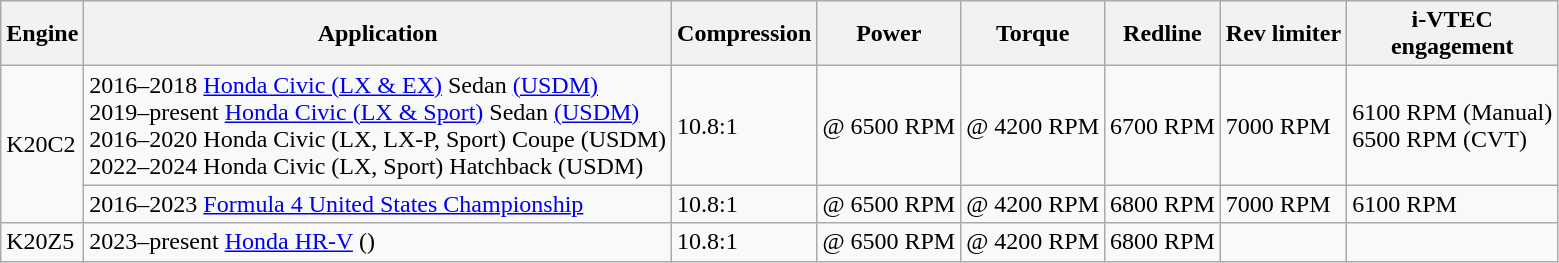<table class="wikitable">
<tr>
<th>Engine</th>
<th>Application</th>
<th>Compression</th>
<th>Power</th>
<th>Torque</th>
<th>Redline</th>
<th>Rev limiter</th>
<th>i-VTEC<br>engagement</th>
</tr>
<tr>
<td rowspan="2">K20C2</td>
<td>2016–2018 <a href='#'>Honda Civic (LX & EX)</a> Sedan <a href='#'>(USDM)</a><br>2019–present <a href='#'>Honda Civic (LX & Sport)</a> Sedan <a href='#'>(USDM)</a><br>2016–2020 Honda Civic (LX, LX-P, Sport) Coupe (USDM)<br>2022–2024 Honda Civic (LX, Sport) Hatchback (USDM)</td>
<td>10.8:1</td>
<td> @ 6500 RPM</td>
<td> @ 4200 RPM</td>
<td>6700 RPM</td>
<td>7000 RPM</td>
<td>6100 RPM (Manual)<br>6500 RPM (CVT)</td>
</tr>
<tr>
<td>2016–2023 <a href='#'>Formula 4 United States Championship</a></td>
<td>10.8:1</td>
<td> @ 6500 RPM</td>
<td> @ 4200 RPM</td>
<td>6800 RPM</td>
<td>7000 RPM</td>
<td>6100 RPM</td>
</tr>
<tr>
<td>K20Z5</td>
<td>2023–present <a href='#'>Honda HR-V</a> ()</td>
<td>10.8:1</td>
<td> @ 6500 RPM</td>
<td> @ 4200 RPM</td>
<td>6800 RPM</td>
<td></td>
<td></td>
</tr>
</table>
